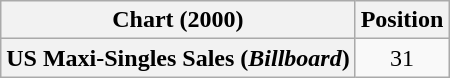<table class="wikitable plainrowheaders" style="text-align:center">
<tr>
<th scope="col">Chart (2000)</th>
<th scope="col">Position</th>
</tr>
<tr>
<th scope="row">US Maxi-Singles Sales (<em>Billboard</em>)</th>
<td>31</td>
</tr>
</table>
